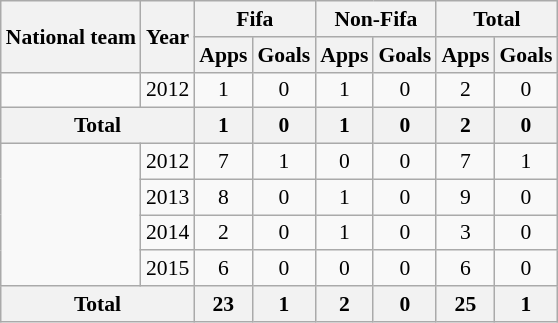<table class="wikitable" style="text-align:center; font-size:90%;">
<tr>
<th rowspan="2">National team</th>
<th rowspan="2">Year</th>
<th colspan="2">Fifa</th>
<th colspan="2">Non-Fifa</th>
<th colspan="3">Total</th>
</tr>
<tr>
<th>Apps</th>
<th>Goals</th>
<th>Apps</th>
<th>Goals</th>
<th>Apps</th>
<th>Goals</th>
</tr>
<tr>
<td rowspan="1" align="left"></td>
<td>2012</td>
<td>1</td>
<td>0</td>
<td>1</td>
<td>0</td>
<td>2</td>
<td>0</td>
</tr>
<tr>
<th colspan="2">Total</th>
<th>1</th>
<th>0</th>
<th>1</th>
<th>0</th>
<th>2</th>
<th>0</th>
</tr>
<tr>
<td rowspan="4" align="left"></td>
<td>2012</td>
<td>7</td>
<td>1</td>
<td>0</td>
<td>0</td>
<td>7</td>
<td>1</td>
</tr>
<tr>
<td>2013</td>
<td>8</td>
<td>0</td>
<td>1</td>
<td>0</td>
<td>9</td>
<td>0</td>
</tr>
<tr>
<td>2014</td>
<td>2</td>
<td>0</td>
<td>1</td>
<td>0</td>
<td>3</td>
<td>0</td>
</tr>
<tr>
<td>2015</td>
<td>6</td>
<td>0</td>
<td>0</td>
<td>0</td>
<td>6</td>
<td>0</td>
</tr>
<tr>
<th colspan="2">Total</th>
<th>23</th>
<th>1</th>
<th>2</th>
<th>0</th>
<th>25</th>
<th>1</th>
</tr>
</table>
